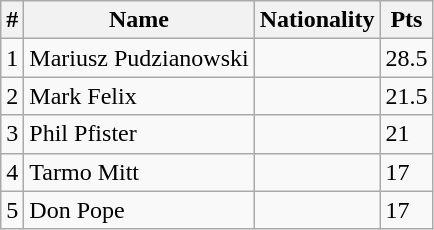<table class="wikitable">
<tr>
<th>#</th>
<th>Name</th>
<th>Nationality</th>
<th>Pts</th>
</tr>
<tr>
<td>1</td>
<td>Mariusz Pudzianowski</td>
<td></td>
<td>28.5</td>
</tr>
<tr>
<td>2</td>
<td>Mark Felix</td>
<td></td>
<td>21.5</td>
</tr>
<tr>
<td>3</td>
<td>Phil Pfister</td>
<td></td>
<td>21</td>
</tr>
<tr>
<td>4</td>
<td>Tarmo Mitt</td>
<td></td>
<td>17</td>
</tr>
<tr>
<td>5</td>
<td>Don Pope</td>
<td></td>
<td>17</td>
</tr>
</table>
